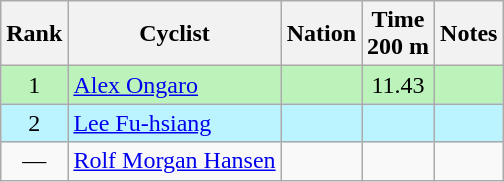<table class="wikitable sortable" style="text-align:center">
<tr>
<th>Rank</th>
<th>Cyclist</th>
<th>Nation</th>
<th>Time<br>200 m</th>
<th>Notes</th>
</tr>
<tr bgcolor=bbf3bb>
<td>1</td>
<td align=left><a href='#'>Alex Ongaro</a></td>
<td align=left></td>
<td>11.43</td>
<td></td>
</tr>
<tr bgcolor=bbf3ff>
<td>2</td>
<td align=left><a href='#'>Lee Fu-hsiang</a></td>
<td align=left></td>
<td></td>
<td></td>
</tr>
<tr>
<td data-sort-value=3>—</td>
<td align=left><a href='#'>Rolf Morgan Hansen</a></td>
<td align=left></td>
<td data-sort-value=99.99></td>
<td></td>
</tr>
</table>
